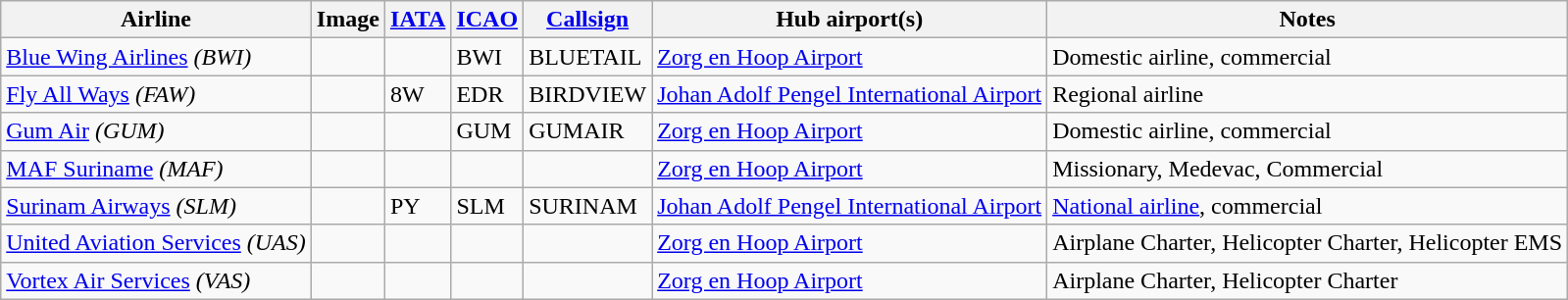<table class="wikitable sortable" style="border: 0; cellpadding: 2; cellspacing: 3;">
<tr style="vertical-align:middle">
<th>Airline</th>
<th>Image</th>
<th><a href='#'>IATA</a></th>
<th><a href='#'>ICAO</a></th>
<th><a href='#'>Callsign</a></th>
<th>Hub airport(s)</th>
<th class="unsortable">Notes<br></noinclude></th>
</tr>
<tr>
<td><a href='#'>Blue Wing Airlines</a> <em>(BWI)</em></td>
<td></td>
<td></td>
<td>BWI</td>
<td>BLUETAIL</td>
<td><a href='#'>Zorg en Hoop Airport</a></td>
<td>Domestic airline, commercial</td>
</tr>
<tr>
<td><a href='#'>Fly All Ways</a> <em>(FAW)</em></td>
<td></td>
<td>8W</td>
<td>EDR</td>
<td>BIRDVIEW</td>
<td><a href='#'>Johan Adolf Pengel International Airport</a></td>
<td>Regional airline</td>
</tr>
<tr>
<td><a href='#'>Gum Air</a> <em>(GUM)</em></td>
<td></td>
<td></td>
<td>GUM</td>
<td>GUMAIR</td>
<td><a href='#'>Zorg en Hoop Airport</a></td>
<td>Domestic airline, commercial</td>
</tr>
<tr>
<td><a href='#'>MAF Suriname</a> <em>(MAF)</em></td>
<td></td>
<td></td>
<td></td>
<td></td>
<td><a href='#'>Zorg en Hoop Airport</a></td>
<td>Missionary, Medevac, Commercial</td>
</tr>
<tr>
<td><a href='#'>Surinam Airways</a> <em>(SLM)</em></td>
<td></td>
<td>PY</td>
<td>SLM</td>
<td>SURINAM</td>
<td><a href='#'>Johan Adolf Pengel International Airport</a></td>
<td><a href='#'>National airline</a>, commercial</td>
</tr>
<tr>
<td><a href='#'>United Aviation Services</a> <em>(UAS)</em></td>
<td></td>
<td></td>
<td></td>
<td></td>
<td><a href='#'>Zorg en Hoop Airport</a></td>
<td>Airplane Charter, Helicopter Charter, Helicopter EMS</td>
</tr>
<tr>
<td><a href='#'>Vortex Air Services</a> <em>(VAS)</em></td>
<td></td>
<td></td>
<td></td>
<td></td>
<td><a href='#'>Zorg en Hoop Airport</a></td>
<td>Airplane Charter, Helicopter Charter</td>
</tr>
<tr>
</tr>
</table>
